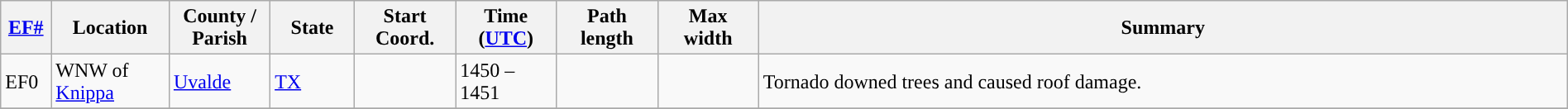<table class="wikitable sortable" style="width:100%;">
<tr>
<th scope="col" width="3%" align="center"><a href='#'>EF#</a></th>
<th scope="col" width="7%" align="center" class="unsortable">Location</th>
<th scope="col" width="6%" align="center" class="unsortable">County / Parish</th>
<th scope="col" width="5%" align="center">State</th>
<th scope="col" width="6%" align="center">Start Coord.</th>
<th scope="col" width="6%" align="center">Time (<a href='#'>UTC</a>)</th>
<th scope="col" width="6%" align="center">Path length</th>
<th scope="col" width="6%" align="center">Max width</th>
<th scope="col" width="48%" class="unsortable" align="center">Summary</th>
</tr>
<tr>
<td>EF0</td>
<td>WNW of <a href='#'>Knippa</a></td>
<td><a href='#'>Uvalde</a></td>
<td><a href='#'>TX</a></td>
<td></td>
<td>1450 – 1451</td>
<td></td>
<td></td>
<td>Tornado downed trees and caused roof damage.</td>
</tr>
<tr>
</tr>
</table>
